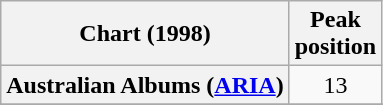<table class="wikitable sortable plainrowheaders">
<tr>
<th scope="col">Chart (1998)</th>
<th scope="col">Peak<br>position</th>
</tr>
<tr>
<th scope="row">Australian Albums (<a href='#'>ARIA</a>)</th>
<td align="center">13</td>
</tr>
<tr>
</tr>
<tr>
</tr>
<tr>
</tr>
<tr>
</tr>
<tr>
</tr>
<tr>
</tr>
<tr>
</tr>
<tr>
</tr>
<tr>
</tr>
<tr>
</tr>
<tr>
</tr>
<tr>
</tr>
<tr>
</tr>
<tr>
</tr>
<tr>
</tr>
</table>
